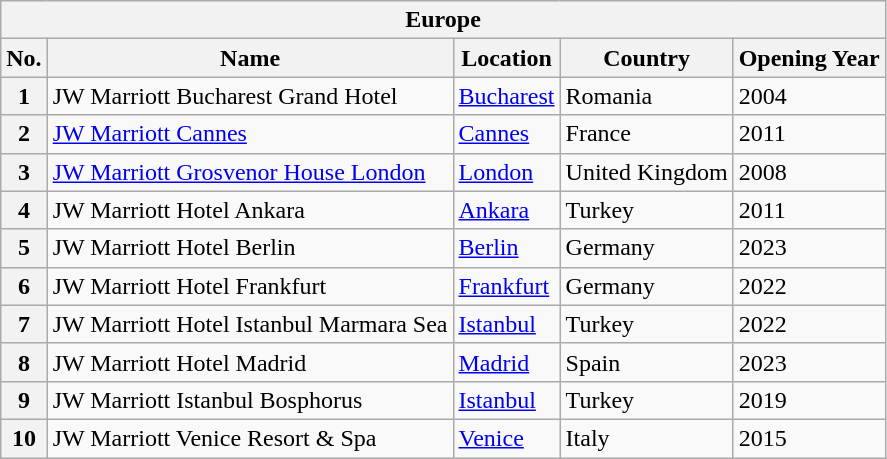<table class="wikitable sortable">
<tr>
<th colspan="6">Europe</th>
</tr>
<tr>
<th>No.</th>
<th>Name</th>
<th>Location</th>
<th>Country</th>
<th>Opening Year</th>
</tr>
<tr>
<th>1</th>
<td>JW Marriott Bucharest Grand Hotel</td>
<td><a href='#'>Bucharest</a></td>
<td>Romania</td>
<td>2004</td>
</tr>
<tr>
<th>2</th>
<td><a href='#'>JW Marriott Cannes</a></td>
<td><a href='#'>Cannes</a></td>
<td>France</td>
<td>2011</td>
</tr>
<tr>
<th>3</th>
<td><a href='#'>JW Marriott Grosvenor House London</a></td>
<td><a href='#'>London</a></td>
<td>United Kingdom</td>
<td>2008</td>
</tr>
<tr>
<th>4</th>
<td>JW Marriott Hotel Ankara</td>
<td><a href='#'>Ankara</a></td>
<td>Turkey</td>
<td>2011</td>
</tr>
<tr>
<th>5</th>
<td>JW Marriott Hotel Berlin</td>
<td><a href='#'>Berlin</a></td>
<td>Germany</td>
<td>2023</td>
</tr>
<tr>
<th>6</th>
<td>JW Marriott Hotel Frankfurt</td>
<td><a href='#'>Frankfurt</a></td>
<td>Germany</td>
<td>2022</td>
</tr>
<tr>
<th>7</th>
<td>JW Marriott Hotel Istanbul Marmara Sea</td>
<td><a href='#'>Istanbul</a></td>
<td>Turkey</td>
<td>2022</td>
</tr>
<tr>
<th>8</th>
<td>JW Marriott Hotel Madrid</td>
<td><a href='#'>Madrid</a></td>
<td>Spain</td>
<td>2023</td>
</tr>
<tr>
<th>9</th>
<td>JW Marriott Istanbul Bosphorus</td>
<td><a href='#'>Istanbul</a></td>
<td>Turkey</td>
<td>2019</td>
</tr>
<tr>
<th>10</th>
<td>JW Marriott Venice Resort & Spa</td>
<td><a href='#'>Venice</a></td>
<td>Italy</td>
<td>2015</td>
</tr>
</table>
